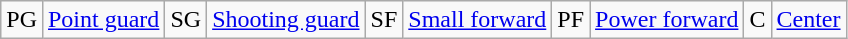<table class=wikitable>
<tr>
<td>PG</td>
<td><a href='#'>Point guard</a></td>
<td>SG</td>
<td><a href='#'>Shooting guard</a></td>
<td>SF</td>
<td><a href='#'>Small forward</a></td>
<td>PF</td>
<td><a href='#'>Power forward</a></td>
<td>C</td>
<td><a href='#'>Center</a></td>
</tr>
</table>
